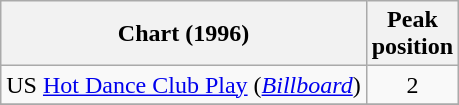<table class="wikitable sortable">
<tr>
<th>Chart (1996)</th>
<th>Peak<br>position</th>
</tr>
<tr>
<td>US <a href='#'>Hot Dance Club Play</a> (<em><a href='#'>Billboard</a></em>)</td>
<td align="center">2</td>
</tr>
<tr>
</tr>
</table>
